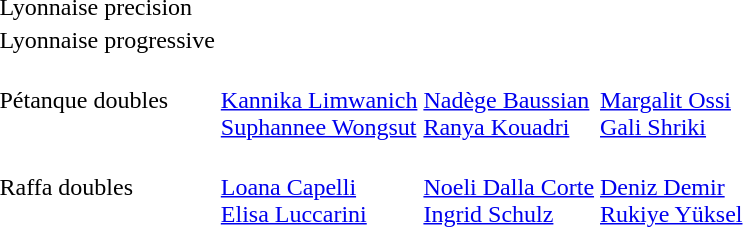<table>
<tr>
<td>Lyonnaise precision<br></td>
<td></td>
<td></td>
<td></td>
</tr>
<tr>
<td>Lyonnaise progressive<br></td>
<td></td>
<td></td>
<td></td>
</tr>
<tr>
<td>Pétanque doubles<br></td>
<td><br><a href='#'>Kannika Limwanich</a><br><a href='#'>Suphannee Wongsut</a></td>
<td><br><a href='#'>Nadège Baussian</a><br><a href='#'>Ranya Kouadri</a></td>
<td><br><a href='#'>Margalit Ossi</a><br><a href='#'>Gali Shriki</a></td>
</tr>
<tr>
<td>Raffa doubles<br></td>
<td><br><a href='#'>Loana Capelli</a><br><a href='#'>Elisa Luccarini</a></td>
<td><br><a href='#'>Noeli Dalla Corte</a><br><a href='#'>Ingrid Schulz</a></td>
<td><br><a href='#'>Deniz Demir</a><br><a href='#'>Rukiye Yüksel</a></td>
</tr>
</table>
